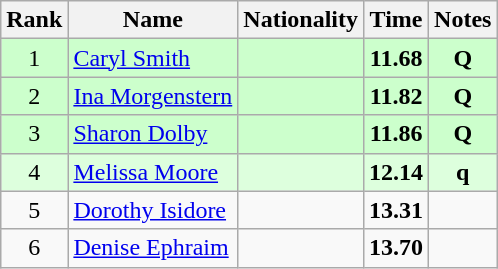<table class="wikitable sortable" style="text-align:center">
<tr>
<th>Rank</th>
<th>Name</th>
<th>Nationality</th>
<th>Time</th>
<th>Notes</th>
</tr>
<tr bgcolor=ccffcc>
<td>1</td>
<td align=left><a href='#'>Caryl Smith</a></td>
<td align=left></td>
<td><strong>11.68</strong></td>
<td><strong>Q</strong></td>
</tr>
<tr bgcolor=ccffcc>
<td>2</td>
<td align=left><a href='#'>Ina Morgenstern</a></td>
<td align=left></td>
<td><strong>11.82</strong></td>
<td><strong>Q</strong></td>
</tr>
<tr bgcolor=ccffcc>
<td>3</td>
<td align=left><a href='#'>Sharon Dolby</a></td>
<td align=left></td>
<td><strong>11.86</strong></td>
<td><strong>Q</strong></td>
</tr>
<tr bgcolor=ddffdd>
<td>4</td>
<td align=left><a href='#'>Melissa Moore</a></td>
<td align=left></td>
<td><strong>12.14</strong></td>
<td><strong>q</strong></td>
</tr>
<tr>
<td>5</td>
<td align=left><a href='#'>Dorothy Isidore</a></td>
<td align=left></td>
<td><strong>13.31</strong></td>
<td></td>
</tr>
<tr>
<td>6</td>
<td align=left><a href='#'>Denise Ephraim</a></td>
<td align=left></td>
<td><strong>13.70</strong></td>
<td></td>
</tr>
</table>
